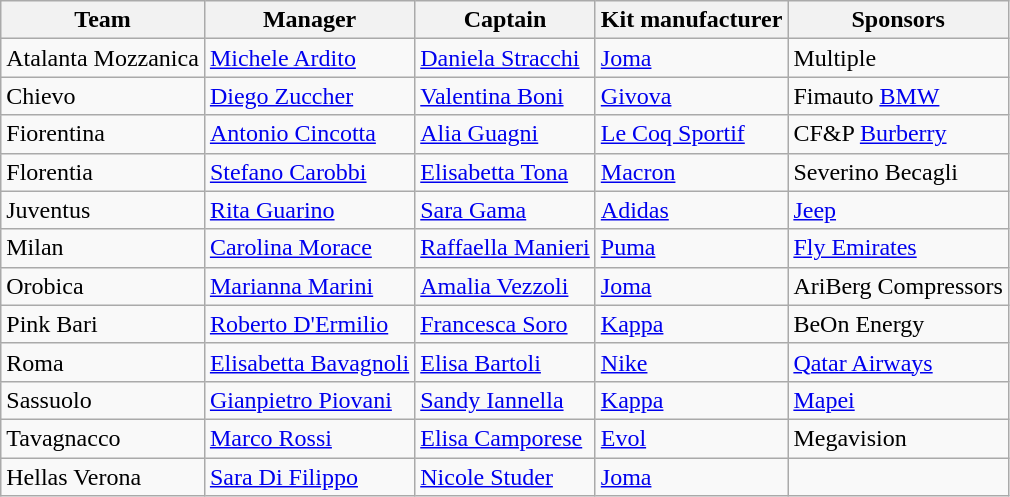<table class="wikitable sortable">
<tr>
<th>Team</th>
<th>Manager</th>
<th>Captain</th>
<th>Kit manufacturer</th>
<th>Sponsors</th>
</tr>
<tr>
<td>Atalanta Mozzanica</td>
<td> <a href='#'>Michele Ardito</a></td>
<td> <a href='#'>Daniela Stracchi</a></td>
<td><a href='#'>Joma</a></td>
<td>Multiple</td>
</tr>
<tr>
<td>Chievo</td>
<td> <a href='#'>Diego Zuccher</a></td>
<td> <a href='#'>Valentina Boni</a></td>
<td><a href='#'>Givova</a></td>
<td>Fimauto <a href='#'>BMW</a></td>
</tr>
<tr>
<td>Fiorentina</td>
<td> <a href='#'>Antonio Cincotta</a></td>
<td> <a href='#'>Alia Guagni</a></td>
<td><a href='#'>Le Coq Sportif</a></td>
<td>CF&P <a href='#'>Burberry</a></td>
</tr>
<tr>
<td>Florentia</td>
<td> <a href='#'>Stefano Carobbi</a></td>
<td> <a href='#'>Elisabetta Tona</a></td>
<td><a href='#'>Macron</a></td>
<td>Severino Becagli</td>
</tr>
<tr>
<td>Juventus</td>
<td> <a href='#'>Rita Guarino</a></td>
<td> <a href='#'>Sara Gama</a></td>
<td><a href='#'>Adidas</a></td>
<td><a href='#'>Jeep</a></td>
</tr>
<tr>
<td>Milan</td>
<td> <a href='#'>Carolina Morace</a></td>
<td> <a href='#'>Raffaella Manieri</a></td>
<td><a href='#'>Puma</a></td>
<td><a href='#'>Fly Emirates</a></td>
</tr>
<tr>
<td>Orobica</td>
<td> <a href='#'>Marianna Marini</a></td>
<td> <a href='#'>Amalia Vezzoli</a></td>
<td><a href='#'>Joma</a></td>
<td>AriBerg Compressors</td>
</tr>
<tr>
<td>Pink Bari</td>
<td> <a href='#'>Roberto D'Ermilio</a></td>
<td> <a href='#'>Francesca Soro</a></td>
<td><a href='#'>Kappa</a></td>
<td>BeOn Energy</td>
</tr>
<tr>
<td>Roma</td>
<td> <a href='#'>Elisabetta Bavagnoli</a></td>
<td> <a href='#'>Elisa Bartoli</a></td>
<td><a href='#'>Nike</a></td>
<td><a href='#'>Qatar Airways</a></td>
</tr>
<tr>
<td>Sassuolo</td>
<td> <a href='#'>Gianpietro Piovani</a></td>
<td> <a href='#'>Sandy Iannella</a></td>
<td><a href='#'>Kappa</a></td>
<td><a href='#'>Mapei</a></td>
</tr>
<tr>
<td>Tavagnacco</td>
<td> <a href='#'>Marco Rossi</a></td>
<td> <a href='#'>Elisa Camporese</a></td>
<td><a href='#'>Evol</a></td>
<td>Megavision</td>
</tr>
<tr>
<td>Hellas Verona</td>
<td> <a href='#'>Sara Di Filippo</a></td>
<td> <a href='#'>Nicole Studer</a></td>
<td><a href='#'>Joma</a></td>
<td></td>
</tr>
</table>
